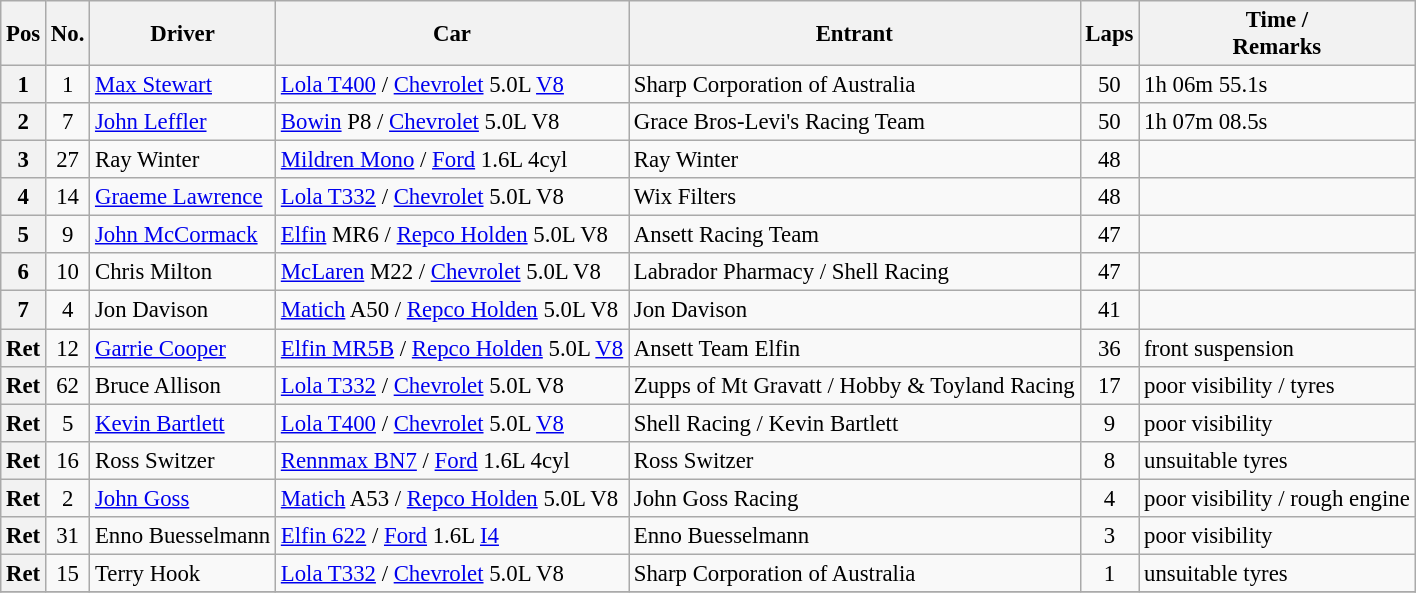<table class="wikitable" style="font-size: 95%;">
<tr>
<th>Pos</th>
<th>No.</th>
<th>Driver</th>
<th>Car</th>
<th>Entrant</th>
<th>Laps</th>
<th>Time / <br> Remarks</th>
</tr>
<tr>
<th>1</th>
<td align="center">1</td>
<td> <a href='#'>Max Stewart</a></td>
<td><a href='#'>Lola T400</a> / <a href='#'>Chevrolet</a> 5.0L <a href='#'>V8</a></td>
<td>Sharp Corporation of Australia</td>
<td align="center">50</td>
<td>1h 06m 55.1s</td>
</tr>
<tr>
<th>2</th>
<td align="center">7</td>
<td> <a href='#'>John Leffler</a></td>
<td><a href='#'>Bowin</a> P8 / <a href='#'>Chevrolet</a> 5.0L V8</td>
<td>Grace Bros-Levi's Racing Team</td>
<td align="center">50</td>
<td>1h 07m 08.5s</td>
</tr>
<tr>
<th>3</th>
<td align="center">27</td>
<td> Ray Winter</td>
<td><a href='#'>Mildren Mono</a> / <a href='#'>Ford</a> 1.6L 4cyl</td>
<td>Ray Winter</td>
<td align="center">48</td>
<td></td>
</tr>
<tr>
<th>4</th>
<td align="center">14</td>
<td> <a href='#'>Graeme Lawrence</a></td>
<td><a href='#'>Lola T332</a> / <a href='#'>Chevrolet</a> 5.0L V8</td>
<td>Wix Filters</td>
<td align="center">48</td>
<td></td>
</tr>
<tr>
<th>5</th>
<td align="center">9</td>
<td> <a href='#'>John McCormack</a></td>
<td><a href='#'>Elfin</a> MR6 / <a href='#'>Repco Holden</a> 5.0L V8</td>
<td>Ansett Racing Team</td>
<td align="center">47</td>
<td></td>
</tr>
<tr>
<th>6</th>
<td align="center">10</td>
<td> Chris Milton</td>
<td><a href='#'>McLaren</a> M22 / <a href='#'>Chevrolet</a> 5.0L V8</td>
<td>Labrador Pharmacy / Shell Racing</td>
<td align="center">47</td>
<td></td>
</tr>
<tr>
<th>7</th>
<td align="center">4</td>
<td> Jon Davison</td>
<td><a href='#'>Matich</a> A50 / <a href='#'>Repco Holden</a> 5.0L V8</td>
<td>Jon Davison</td>
<td align="center">41</td>
<td></td>
</tr>
<tr>
<th>Ret</th>
<td align="center">12</td>
<td> <a href='#'>Garrie Cooper</a></td>
<td><a href='#'>Elfin MR5B</a> / <a href='#'>Repco Holden</a> 5.0L <a href='#'>V8</a></td>
<td>Ansett Team Elfin</td>
<td align="center">36</td>
<td>front suspension</td>
</tr>
<tr>
<th>Ret</th>
<td align="center">62</td>
<td> Bruce Allison</td>
<td><a href='#'>Lola T332</a> / <a href='#'>Chevrolet</a> 5.0L V8</td>
<td>Zupps of Mt Gravatt / Hobby & Toyland Racing</td>
<td align="center">17</td>
<td>poor visibility / tyres</td>
</tr>
<tr>
<th>Ret</th>
<td align="center">5</td>
<td> <a href='#'>Kevin Bartlett</a></td>
<td><a href='#'>Lola T400</a> / <a href='#'>Chevrolet</a> 5.0L <a href='#'>V8</a></td>
<td>Shell Racing / Kevin Bartlett</td>
<td align="center">9</td>
<td>poor visibility</td>
</tr>
<tr>
<th>Ret</th>
<td align="center">16</td>
<td> Ross Switzer</td>
<td><a href='#'>Rennmax BN7</a> / <a href='#'>Ford</a> 1.6L 4cyl</td>
<td>Ross Switzer</td>
<td align="center">8</td>
<td>unsuitable tyres</td>
</tr>
<tr>
<th>Ret</th>
<td align="center">2</td>
<td> <a href='#'>John Goss</a></td>
<td><a href='#'>Matich</a> A53 / <a href='#'>Repco Holden</a> 5.0L V8</td>
<td>John Goss Racing</td>
<td align="center">4</td>
<td>poor visibility / rough engine</td>
</tr>
<tr>
<th>Ret</th>
<td align="center">31</td>
<td> Enno Buesselmann</td>
<td><a href='#'>Elfin 622</a> / <a href='#'>Ford</a> 1.6L <a href='#'>I4</a></td>
<td>Enno Buesselmann</td>
<td align="center">3</td>
<td>poor visibility</td>
</tr>
<tr>
<th>Ret</th>
<td align="center">15</td>
<td> Terry Hook</td>
<td><a href='#'>Lola T332</a> / <a href='#'>Chevrolet</a> 5.0L V8</td>
<td>Sharp Corporation of Australia</td>
<td align="center">1</td>
<td>unsuitable tyres</td>
</tr>
<tr>
</tr>
</table>
